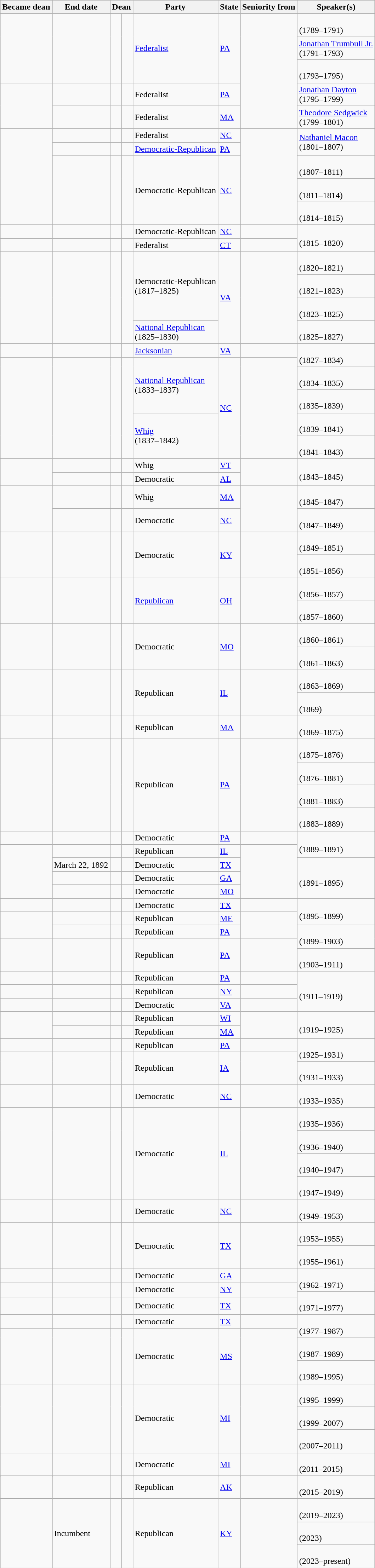<table class="wikitable sortable">
<tr>
<th>Became dean</th>
<th>End date</th>
<th colspan=2>Dean</th>
<th>Party</th>
<th>State</th>
<th>Seniority from</th>
<th>Speaker(s)</th>
</tr>
<tr>
<td rowspan=4></td>
<td rowspan=4></td>
<td rowspan=4></td>
<td rowspan=4></td>
<td rowspan=4 ><a href='#'>Federalist</a></td>
<td rowspan=4><a href='#'>PA</a></td>
<td rowspan=7></td>
<td><br>(1789–1791)</td>
</tr>
<tr>
<td><a href='#'>Jonathan Trumbull Jr.</a><br>(1791–1793)</td>
</tr>
<tr>
<td><br>(1793–1795)</td>
</tr>
<tr>
<td rowspan=2 ><a href='#'>Jonathan Dayton</a><br>(1795–1799)</td>
</tr>
<tr>
<td rowspan=3></td>
<td rowspan=2></td>
<td rowspan=2></td>
<td rowspan=2></td>
<td rowspan=2 >Federalist</td>
<td rowspan=2><a href='#'>PA</a></td>
</tr>
<tr>
<td rowspan=2 ><a href='#'>Theodore Sedgwick</a><br>(1799–1801)</td>
</tr>
<tr>
<td></td>
<td></td>
<td></td>
<td>Federalist</td>
<td><a href='#'>MA</a></td>
</tr>
<tr>
<td rowspan=5></td>
<td></td>
<td></td>
<td></td>
<td>Federalist</td>
<td><a href='#'>NC</a></td>
<td rowspan=5></td>
<td rowspan=2 ><a href='#'>Nathaniel Macon</a><br>(1801–1807)</td>
</tr>
<tr>
<td></td>
<td></td>
<td></td>
<td><a href='#'>Democratic-Republican</a></td>
<td><a href='#'>PA</a></td>
</tr>
<tr>
<td rowspan=3></td>
<td rowspan=3></td>
<td rowspan=3></td>
<td rowspan=3 >Democratic-Republican</td>
<td rowspan=3><a href='#'>NC</a></td>
<td><br>(1807–1811)</td>
</tr>
<tr>
<td><br>(1811–1814)</td>
</tr>
<tr>
<td><br>(1814–1815)</td>
</tr>
<tr>
<td></td>
<td></td>
<td></td>
<td></td>
<td>Democratic-Republican</td>
<td><a href='#'>NC</a></td>
<td></td>
<td rowspan=3 ><br>(1815–1820)</td>
</tr>
<tr>
<td></td>
<td></td>
<td></td>
<td></td>
<td>Federalist</td>
<td><a href='#'>CT</a></td>
<td></td>
</tr>
<tr>
<td rowspan=6></td>
<td rowspan=6></td>
<td rowspan=6></td>
<td rowspan=6></td>
<td rowspan=4 >Democratic-Republican<br>(1817–1825)</td>
<td rowspan=6><a href='#'>VA</a></td>
<td rowspan=6></td>
</tr>
<tr>
<td><br>(1820–1821)</td>
</tr>
<tr>
<td><br>(1821–1823)</td>
</tr>
<tr>
<td><br>(1823–1825)</td>
</tr>
<tr>
<td rowspan=2 ><a href='#'>National Republican</a><br>(1825–1830)</td>
<td><br>(1825–1827)</td>
</tr>
<tr>
<td rowspan=3 ><br>(1827–1834)</td>
</tr>
<tr>
<td></td>
<td></td>
<td></td>
<td></td>
<td><a href='#'>Jacksonian</a></td>
<td><a href='#'>VA</a></td>
<td></td>
</tr>
<tr>
<td rowspan=5></td>
<td rowspan=5></td>
<td rowspan=5></td>
<td rowspan=5></td>
<td rowspan=3 ><a href='#'>National Republican</a><br>(1833–1837)</td>
<td rowspan=5><a href='#'>NC</a></td>
<td rowspan=5></td>
</tr>
<tr>
<td><br>(1834–1835)</td>
</tr>
<tr>
<td><br>(1835–1839)</td>
</tr>
<tr>
<td rowspan=2 ><a href='#'>Whig</a><br>(1837–1842)</td>
<td><br>(1839–1841)</td>
</tr>
<tr>
<td><br>(1841–1843)</td>
</tr>
<tr>
<td rowspan=2></td>
<td></td>
<td></td>
<td></td>
<td>Whig</td>
<td><a href='#'>VT</a></td>
<td rowspan=2></td>
<td rowspan=2 ><br>(1843–1845)</td>
</tr>
<tr>
<td></td>
<td></td>
<td></td>
<td>Democratic</td>
<td><a href='#'>AL</a></td>
</tr>
<tr>
<td rowspan=3></td>
<td rowspan=2></td>
<td rowspan=2></td>
<td rowspan=2></td>
<td rowspan=2 >Whig</td>
<td rowspan=2><a href='#'>MA</a></td>
<td rowspan=3></td>
<td><br>(1845–1847)</td>
</tr>
<tr>
<td rowspan=2 ><br>(1847–1849)</td>
</tr>
<tr>
<td></td>
<td></td>
<td></td>
<td>Democratic</td>
<td><a href='#'>NC</a></td>
</tr>
<tr>
<td rowspan=2></td>
<td rowspan=2></td>
<td rowspan=2></td>
<td rowspan=2></td>
<td rowspan=2 >Democratic</td>
<td rowspan=2><a href='#'>KY</a></td>
<td rowspan=2></td>
<td><br>(1849–1851)</td>
</tr>
<tr>
<td><br>(1851–1856)</td>
</tr>
<tr>
<td rowspan=2></td>
<td rowspan=2></td>
<td rowspan=2></td>
<td rowspan=2></td>
<td rowspan=2 ><a href='#'>Republican</a></td>
<td rowspan=2><a href='#'>OH</a></td>
<td rowspan=2></td>
<td><br>(1856–1857)</td>
</tr>
<tr>
<td><br>(1857–1860)</td>
</tr>
<tr>
<td rowspan=2></td>
<td rowspan=2></td>
<td rowspan=2></td>
<td rowspan=2></td>
<td rowspan=2 >Democratic</td>
<td rowspan=2><a href='#'>MO</a></td>
<td rowspan=2></td>
<td><br>(1860–1861)</td>
</tr>
<tr>
<td><br>(1861–1863)</td>
</tr>
<tr>
<td rowspan=2></td>
<td rowspan=2></td>
<td rowspan=2></td>
<td rowspan=2></td>
<td rowspan=2 >Republican</td>
<td rowspan=2><a href='#'>IL</a></td>
<td rowspan=2></td>
<td><br>(1863–1869)</td>
</tr>
<tr>
<td><br>(1869)</td>
</tr>
<tr>
<td></td>
<td></td>
<td></td>
<td></td>
<td>Republican</td>
<td><a href='#'>MA</a></td>
<td></td>
<td><br>(1869–1875)</td>
</tr>
<tr>
<td rowspan=5></td>
<td rowspan=5></td>
<td rowspan=5></td>
<td rowspan=5></td>
<td rowspan=5 >Republican</td>
<td rowspan=5><a href='#'>PA</a></td>
<td rowspan=5></td>
<td><br>(1875–1876)</td>
</tr>
<tr>
<td><br>(1876–1881)</td>
</tr>
<tr>
<td><br>(1881–1883)</td>
</tr>
<tr>
<td><br>(1883–1889)</td>
</tr>
<tr>
<td rowspan=3 ><br>(1889–1891)</td>
</tr>
<tr>
<td></td>
<td></td>
<td></td>
<td></td>
<td>Democratic</td>
<td><a href='#'>PA</a></td>
<td></td>
</tr>
<tr>
<td rowspan=4></td>
<td></td>
<td></td>
<td></td>
<td>Republican</td>
<td><a href='#'>IL</a></td>
<td rowspan=4></td>
</tr>
<tr>
<td>March 22, 1892</td>
<td></td>
<td></td>
<td>Democratic</td>
<td><a href='#'>TX</a></td>
<td rowspan=3 ><br>(1891–1895)</td>
</tr>
<tr>
<td></td>
<td></td>
<td></td>
<td>Democratic</td>
<td><a href='#'>GA</a></td>
</tr>
<tr>
<td></td>
<td></td>
<td></td>
<td>Democratic</td>
<td><a href='#'>MO</a></td>
</tr>
<tr>
<td></td>
<td></td>
<td></td>
<td></td>
<td>Democratic</td>
<td><a href='#'>TX</a></td>
<td></td>
<td rowspan=2 ><br>(1895–1899)</td>
</tr>
<tr>
<td rowspan=2></td>
<td></td>
<td></td>
<td></td>
<td>Republican</td>
<td><a href='#'>ME</a></td>
<td rowspan=2></td>
</tr>
<tr>
<td></td>
<td></td>
<td></td>
<td>Republican</td>
<td><a href='#'>PA</a></td>
<td rowspan=2 ><br>(1899–1903)</td>
</tr>
<tr>
<td rowspan=3></td>
<td rowspan=3></td>
<td rowspan=3></td>
<td rowspan=3></td>
<td rowspan=3 >Republican</td>
<td rowspan=3><a href='#'>PA</a></td>
<td rowspan=3></td>
</tr>
<tr>
<td><br>(1903–1911)</td>
</tr>
<tr>
<td rowspan=4 ><br>(1911–1919)</td>
</tr>
<tr>
<td></td>
<td></td>
<td></td>
<td></td>
<td>Republican</td>
<td><a href='#'>PA</a></td>
<td></td>
</tr>
<tr>
<td></td>
<td></td>
<td></td>
<td></td>
<td>Republican</td>
<td><a href='#'>NY</a></td>
<td></td>
</tr>
<tr>
<td></td>
<td></td>
<td></td>
<td></td>
<td>Democratic</td>
<td><a href='#'>VA</a></td>
<td></td>
</tr>
<tr>
<td rowspan=2></td>
<td></td>
<td></td>
<td></td>
<td>Republican</td>
<td><a href='#'>WI</a></td>
<td rowspan=2></td>
<td rowspan=2 ><br>(1919–1925)</td>
</tr>
<tr>
<td></td>
<td></td>
<td></td>
<td>Republican</td>
<td><a href='#'>MA</a></td>
</tr>
<tr>
<td></td>
<td></td>
<td></td>
<td></td>
<td>Republican</td>
<td><a href='#'>PA</a></td>
<td></td>
<td rowspan=2 ><br>(1925–1931)</td>
</tr>
<tr>
<td rowspan=2></td>
<td rowspan=2></td>
<td rowspan=2></td>
<td rowspan=2></td>
<td rowspan=2 >Republican</td>
<td rowspan=2><a href='#'>IA</a></td>
<td rowspan=2></td>
</tr>
<tr>
<td><br>(1931–1933)</td>
</tr>
<tr>
<td></td>
<td></td>
<td></td>
<td></td>
<td>Democratic</td>
<td><a href='#'>NC</a></td>
<td></td>
<td><br>(1933–1935)</td>
</tr>
<tr>
<td rowspan=5></td>
<td rowspan=5></td>
<td rowspan=5></td>
<td rowspan=5></td>
<td rowspan=5 >Democratic</td>
<td rowspan=5><a href='#'>IL</a></td>
<td rowspan=5></td>
<td><br>(1935–1936)</td>
</tr>
<tr>
<td><br>(1936–1940)</td>
</tr>
<tr>
<td><br>(1940–1947)</td>
</tr>
<tr>
<td><br>(1947–1949)</td>
</tr>
<tr>
<td rowspan=2 ><br>(1949–1953)</td>
</tr>
<tr>
<td></td>
<td></td>
<td></td>
<td></td>
<td>Democratic</td>
<td><a href='#'>NC</a></td>
<td></td>
</tr>
<tr>
<td rowspan=2></td>
<td rowspan=2></td>
<td rowspan=2></td>
<td rowspan=2></td>
<td rowspan=2 >Democratic</td>
<td rowspan=2><a href='#'>TX</a></td>
<td rowspan=2></td>
<td><br>(1953–1955)</td>
</tr>
<tr>
<td><br>(1955–1961)</td>
</tr>
<tr>
<td></td>
<td></td>
<td></td>
<td></td>
<td>Democratic</td>
<td><a href='#'>GA</a></td>
<td></td>
<td rowspan=2 ><br>(1962–1971)</td>
</tr>
<tr>
<td rowspan=2></td>
<td rowspan=2></td>
<td rowspan=2></td>
<td rowspan=2></td>
<td rowspan=2 >Democratic</td>
<td rowspan=2><a href='#'>NY</a></td>
<td rowspan=2></td>
</tr>
<tr>
<td rowspan=2 ><br>(1971–1977)</td>
</tr>
<tr>
<td></td>
<td></td>
<td></td>
<td></td>
<td>Democratic</td>
<td><a href='#'>TX</a></td>
<td></td>
</tr>
<tr>
<td></td>
<td></td>
<td></td>
<td></td>
<td>Democratic</td>
<td><a href='#'>TX</a></td>
<td></td>
<td rowspan=2 ><br>(1977–1987)</td>
</tr>
<tr>
<td rowspan=3></td>
<td rowspan=3></td>
<td rowspan=3></td>
<td rowspan=3></td>
<td rowspan=3 >Democratic</td>
<td rowspan=3><a href='#'>MS</a></td>
<td rowspan=3></td>
</tr>
<tr>
<td><br>(1987–1989)</td>
</tr>
<tr>
<td><br>(1989–1995)</td>
</tr>
<tr>
<td rowspan=4></td>
<td rowspan=4></td>
<td rowspan=4></td>
<td rowspan=4></td>
<td rowspan=4 >Democratic</td>
<td rowspan=4><a href='#'>MI</a></td>
<td rowspan=4></td>
<td><br>(1995–1999)</td>
</tr>
<tr>
<td><br>(1999–2007)</td>
</tr>
<tr>
<td><br>(2007–2011)</td>
</tr>
<tr>
<td rowspan=2 ><br>(2011–2015)</td>
</tr>
<tr>
<td rowspan=2></td>
<td rowspan=2></td>
<td rowspan=2></td>
<td rowspan=2></td>
<td rowspan=2 >Democratic</td>
<td rowspan=2><a href='#'>MI</a></td>
<td rowspan=2></td>
</tr>
<tr>
<td rowspan=2 ><br>(2015–2019)</td>
</tr>
<tr>
<td rowspan=2></td>
<td rowspan=2></td>
<td rowspan=2></td>
<td rowspan=2></td>
<td rowspan=2 >Republican</td>
<td rowspan=2><a href='#'>AK</a></td>
<td rowspan=2></td>
</tr>
<tr>
<td rowspan=2 ><br>(2019–2023)</td>
</tr>
<tr>
<td rowspan=3></td>
<td rowspan=3>Incumbent</td>
<td rowspan=3></td>
<td rowspan=3></td>
<td rowspan=3 >Republican</td>
<td rowspan=3><a href='#'>KY</a></td>
<td rowspan=3></td>
</tr>
<tr>
<td><br>(2023)</td>
</tr>
<tr>
<td><br>(2023–present)</td>
</tr>
</table>
